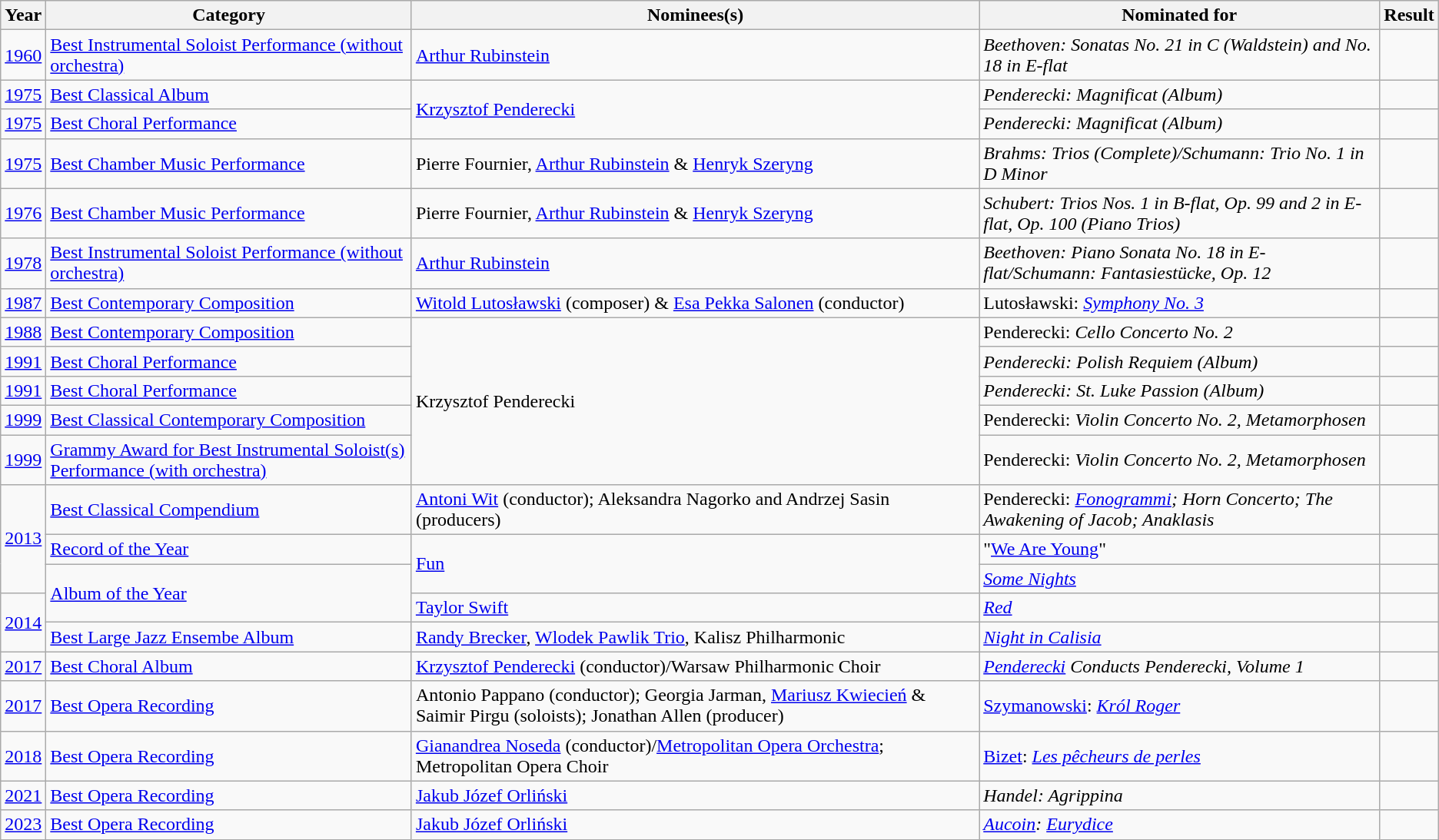<table class="wikitable">
<tr>
<th>Year</th>
<th>Category</th>
<th>Nominees(s)</th>
<th>Nominated for</th>
<th>Result</th>
</tr>
<tr>
<td><a href='#'>1960</a></td>
<td><a href='#'>Best Instrumental Soloist Performance (without orchestra)</a></td>
<td><a href='#'>Arthur Rubinstein</a></td>
<td><em>Beethoven: Sonatas No. 21 in C (Waldstein) and No. 18 in E-flat</em></td>
<td></td>
</tr>
<tr>
<td><a href='#'>1975</a></td>
<td><a href='#'>Best Classical Album</a></td>
<td rowspan=2><a href='#'>Krzysztof Penderecki</a></td>
<td><em>Penderecki: Magnificat (Album)</em></td>
<td></td>
</tr>
<tr>
<td><a href='#'>1975</a></td>
<td><a href='#'>Best Choral Performance</a></td>
<td><em>Penderecki: Magnificat (Album)</em></td>
<td></td>
</tr>
<tr>
<td><a href='#'>1975</a></td>
<td><a href='#'>Best Chamber Music Performance</a></td>
<td>Pierre Fournier, <a href='#'>Arthur Rubinstein</a> & <a href='#'>Henryk Szeryng</a></td>
<td><em>Brahms: Trios (Complete)/Schumann: Trio No. 1 in D Minor</em></td>
<td></td>
</tr>
<tr>
<td><a href='#'>1976</a></td>
<td><a href='#'>Best Chamber Music Performance</a></td>
<td>Pierre Fournier, <a href='#'>Arthur Rubinstein</a> & <a href='#'>Henryk Szeryng</a></td>
<td><em>Schubert: Trios Nos. 1 in B-flat, Op. 99 and 2 in E-flat, Op. 100 (Piano Trios)</em></td>
<td></td>
</tr>
<tr>
<td><a href='#'>1978</a></td>
<td><a href='#'>Best Instrumental Soloist Performance (without orchestra)</a></td>
<td><a href='#'>Arthur Rubinstein</a></td>
<td><em>Beethoven: Piano Sonata No. 18 in E-flat/Schumann: Fantasiestücke, Op. 12</em></td>
<td></td>
</tr>
<tr>
<td><a href='#'>1987</a></td>
<td><a href='#'>Best Contemporary Composition</a></td>
<td><a href='#'>Witold Lutosławski</a> (composer) & <a href='#'>Esa Pekka Salonen</a> (conductor)</td>
<td>Lutosławski: <em><a href='#'>Symphony No. 3</a></em></td>
<td></td>
</tr>
<tr>
<td><a href='#'>1988</a></td>
<td><a href='#'>Best Contemporary Composition</a></td>
<td rowspan=5>Krzysztof Penderecki</td>
<td>Penderecki: <em>Cello Concerto No. 2</em></td>
<td></td>
</tr>
<tr>
<td><a href='#'>1991</a></td>
<td><a href='#'>Best Choral Performance</a></td>
<td><em>Penderecki: Polish Requiem (Album)</em></td>
<td></td>
</tr>
<tr>
<td><a href='#'>1991</a></td>
<td><a href='#'>Best Choral Performance</a></td>
<td><em>Penderecki: St. Luke Passion (Album)</em></td>
<td></td>
</tr>
<tr>
<td><a href='#'>1999</a></td>
<td><a href='#'>Best Classical Contemporary Composition</a></td>
<td>Penderecki: <em>Violin Concerto No. 2, Metamorphosen</em></td>
<td></td>
</tr>
<tr>
<td><a href='#'>1999</a></td>
<td><a href='#'>Grammy Award for Best Instrumental Soloist(s) Performance (with orchestra)</a></td>
<td>Penderecki: <em>Violin Concerto No. 2, Metamorphosen</em></td>
<td></td>
</tr>
<tr>
<td rowspan=3><a href='#'>2013</a></td>
<td><a href='#'>Best Classical Compendium</a></td>
<td><a href='#'>Antoni Wit</a> (conductor); Aleksandra Nagorko and Andrzej Sasin (producers)</td>
<td>Penderecki:  <em><a href='#'>Fonogrammi</a>; Horn Concerto; The Awakening of Jacob; Anaklasis</em> </td>
<td></td>
</tr>
<tr>
<td><a href='#'>Record of the Year</a></td>
<td rowspan=2><a href='#'>Fun</a></td>
<td>"<a href='#'>We Are Young</a>"</td>
<td></td>
</tr>
<tr>
<td rowspan=2><a href='#'>Album of the Year</a></td>
<td><em><a href='#'>Some Nights</a></em></td>
<td></td>
</tr>
<tr>
<td rowspan=2><a href='#'>2014</a></td>
<td><a href='#'>Taylor Swift</a></td>
<td><em><a href='#'>Red</a></em></td>
<td></td>
</tr>
<tr>
<td><a href='#'>Best Large Jazz Ensembe Album</a></td>
<td><a href='#'>Randy Brecker</a>, <a href='#'>Wlodek Pawlik Trio</a>, Kalisz Philharmonic</td>
<td><em><a href='#'>Night in Calisia</a></em> </td>
<td></td>
</tr>
<tr>
<td><a href='#'>2017</a></td>
<td><a href='#'>Best Choral Album</a></td>
<td><a href='#'>Krzysztof Penderecki</a> (conductor)/Warsaw Philharmonic Choir</td>
<td><em><a href='#'>Penderecki</a> Conducts Penderecki, Volume 1</em></td>
<td></td>
</tr>
<tr>
<td><a href='#'>2017</a></td>
<td><a href='#'>Best Opera Recording</a></td>
<td>Antonio Pappano (conductor); Georgia Jarman, <a href='#'>Mariusz Kwiecień</a> & Saimir Pirgu (soloists); Jonathan Allen (producer)</td>
<td><a href='#'>Szymanowski</a>: <em><a href='#'>Król Roger</a></em></td>
<td></td>
</tr>
<tr>
<td><a href='#'>2018</a></td>
<td><a href='#'>Best Opera Recording</a></td>
<td><a href='#'>Gianandrea Noseda</a> (conductor)/<a href='#'>Metropolitan Opera Orchestra</a>; Metropolitan Opera Choir </td>
<td><a href='#'>Bizet</a>: <em><a href='#'>Les pêcheurs de perles</a></em></td>
<td></td>
</tr>
<tr>
<td><a href='#'>2021</a></td>
<td><a href='#'>Best Opera Recording</a></td>
<td><a href='#'>Jakub Józef Orliński</a></td>
<td><em> Handel: Agrippina</em></td>
<td></td>
</tr>
<tr>
<td><a href='#'>2023</a></td>
<td><a href='#'>Best Opera Recording</a></td>
<td><a href='#'>Jakub Józef Orliński</a></td>
<td><em><a href='#'>Aucoin</a>: <a href='#'>Eurydice</a></em></td>
<td></td>
</tr>
</table>
